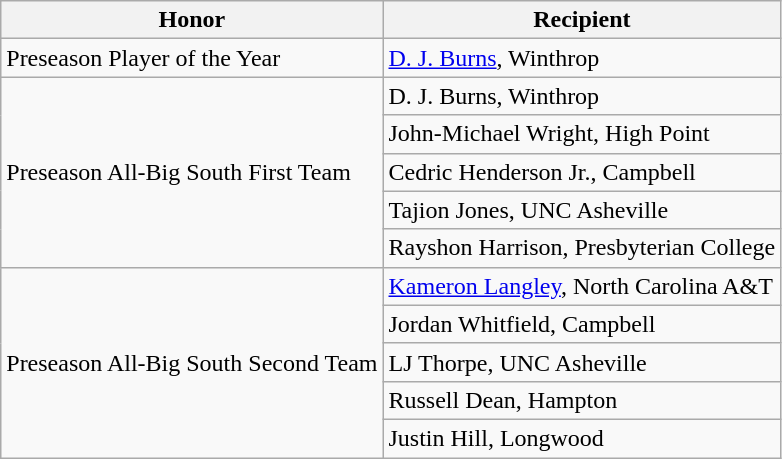<table class="wikitable">
<tr>
<th>Honor</th>
<th>Recipient</th>
</tr>
<tr>
<td>Preseason Player of the Year</td>
<td><a href='#'>D. J. Burns</a>, Winthrop</td>
</tr>
<tr>
<td rowspan="5">Preseason All-Big South First Team</td>
<td>D. J. Burns, Winthrop</td>
</tr>
<tr>
<td>John-Michael Wright, High Point</td>
</tr>
<tr>
<td>Cedric Henderson Jr., Campbell</td>
</tr>
<tr>
<td>Tajion Jones, UNC Asheville</td>
</tr>
<tr>
<td>Rayshon Harrison, Presbyterian College</td>
</tr>
<tr>
<td rowspan="5">Preseason All-Big South Second Team</td>
<td><a href='#'>Kameron Langley</a>, North Carolina A&T</td>
</tr>
<tr>
<td>Jordan Whitfield, Campbell</td>
</tr>
<tr>
<td>LJ Thorpe, UNC Asheville</td>
</tr>
<tr>
<td>Russell Dean, Hampton</td>
</tr>
<tr>
<td>Justin Hill, Longwood</td>
</tr>
</table>
